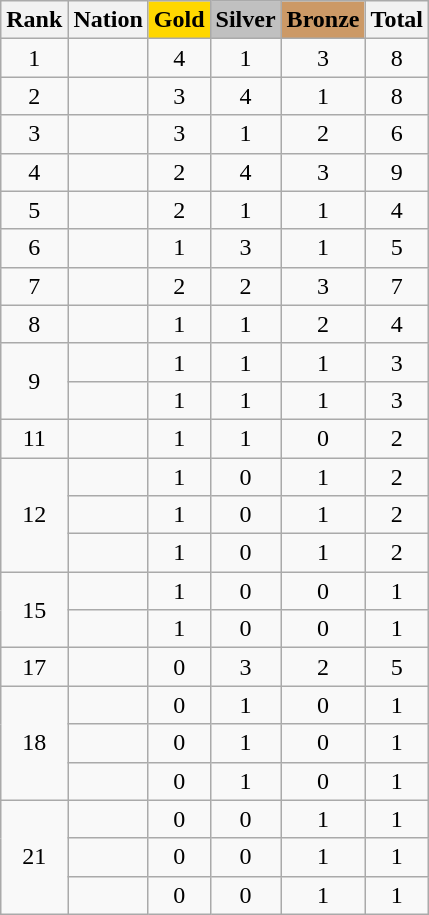<table class="wikitable sortable" style="text-align:center">
<tr>
<th>Rank</th>
<th>Nation</th>
<th style="background-color:gold">Gold</th>
<th style="background-color:silver">Silver</th>
<th style="background-color:#cc9966">Bronze</th>
<th>Total</th>
</tr>
<tr>
<td>1</td>
<td align=left></td>
<td>4</td>
<td>1</td>
<td>3</td>
<td>8</td>
</tr>
<tr>
<td>2</td>
<td align=left></td>
<td>3</td>
<td>4</td>
<td>1</td>
<td>8</td>
</tr>
<tr>
<td>3</td>
<td align=left></td>
<td>3</td>
<td>1</td>
<td>2</td>
<td>6</td>
</tr>
<tr>
<td>4</td>
<td align=left></td>
<td>2</td>
<td>4</td>
<td>3</td>
<td>9</td>
</tr>
<tr>
<td>5</td>
<td align=left></td>
<td>2</td>
<td>1</td>
<td>1</td>
<td>4</td>
</tr>
<tr>
<td>6</td>
<td align=left></td>
<td>1</td>
<td>3</td>
<td>1</td>
<td>5</td>
</tr>
<tr>
<td>7</td>
<td align=left></td>
<td>2</td>
<td>2</td>
<td>3</td>
<td>7</td>
</tr>
<tr>
<td>8</td>
<td align=left></td>
<td>1</td>
<td>1</td>
<td>2</td>
<td>4</td>
</tr>
<tr>
<td rowspan=2>9</td>
<td align=left></td>
<td>1</td>
<td>1</td>
<td>1</td>
<td>3</td>
</tr>
<tr>
<td align=left></td>
<td>1</td>
<td>1</td>
<td>1</td>
<td>3</td>
</tr>
<tr>
<td>11</td>
<td align=left></td>
<td>1</td>
<td>1</td>
<td>0</td>
<td>2</td>
</tr>
<tr>
<td rowspan=3>12</td>
<td align=left></td>
<td>1</td>
<td>0</td>
<td>1</td>
<td>2</td>
</tr>
<tr>
<td align=left></td>
<td>1</td>
<td>0</td>
<td>1</td>
<td>2</td>
</tr>
<tr>
<td align=left></td>
<td>1</td>
<td>0</td>
<td>1</td>
<td>2</td>
</tr>
<tr>
<td rowspan=2>15</td>
<td align=left></td>
<td>1</td>
<td>0</td>
<td>0</td>
<td>1</td>
</tr>
<tr>
<td align=left></td>
<td>1</td>
<td>0</td>
<td>0</td>
<td>1</td>
</tr>
<tr>
<td>17</td>
<td align=left></td>
<td>0</td>
<td>3</td>
<td>2</td>
<td>5</td>
</tr>
<tr>
<td rowspan=3>18</td>
<td align=left></td>
<td>0</td>
<td>1</td>
<td>0</td>
<td>1</td>
</tr>
<tr>
<td align=left></td>
<td>0</td>
<td>1</td>
<td>0</td>
<td>1</td>
</tr>
<tr>
<td align=left></td>
<td>0</td>
<td>1</td>
<td>0</td>
<td>1</td>
</tr>
<tr>
<td rowspan=3>21</td>
<td align=left></td>
<td>0</td>
<td>0</td>
<td>1</td>
<td>1</td>
</tr>
<tr>
<td align=left></td>
<td>0</td>
<td>0</td>
<td>1</td>
<td>1</td>
</tr>
<tr>
<td align=left></td>
<td>0</td>
<td>0</td>
<td>1</td>
<td>1</td>
</tr>
</table>
